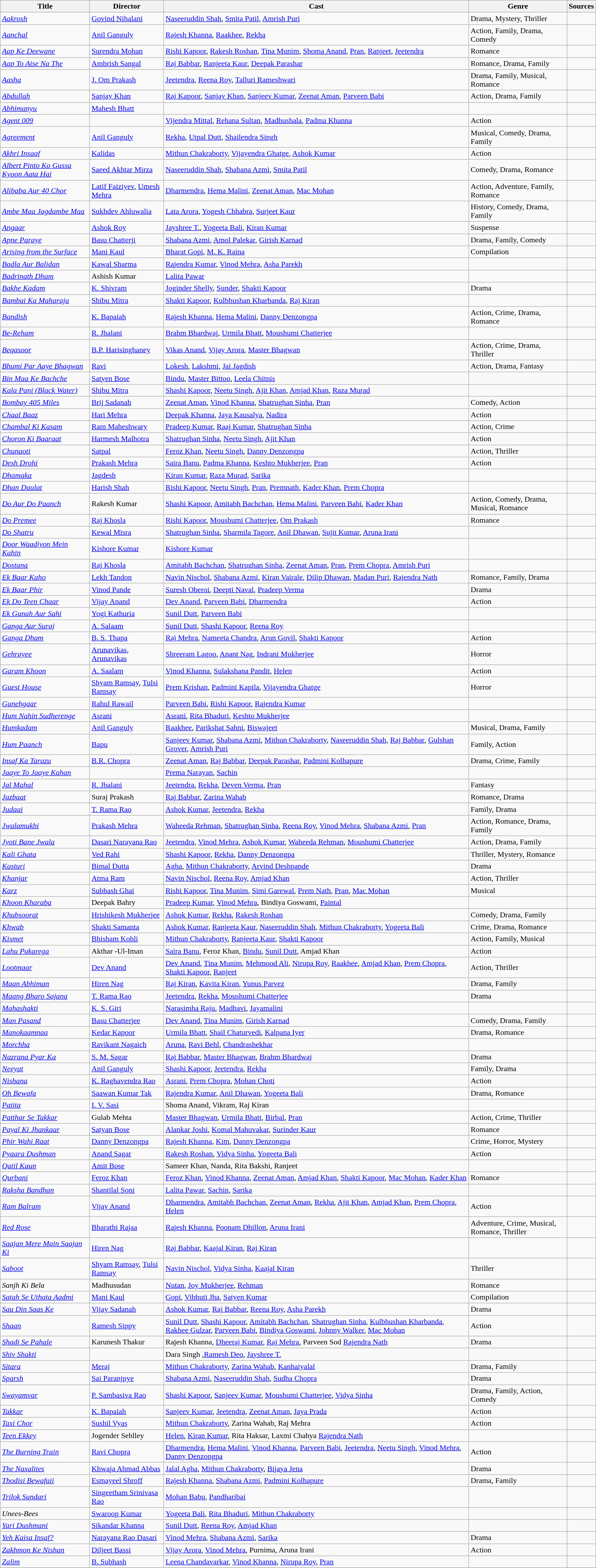<table class="wikitable">
<tr>
<th>Title</th>
<th>Director</th>
<th>Cast</th>
<th>Genre</th>
<th>Sources</th>
</tr>
<tr>
<td><em><a href='#'>Aakrosh</a></em></td>
<td><a href='#'>Govind Nihalani</a></td>
<td><a href='#'>Naseeruddin Shah</a>, <a href='#'>Smita Patil</a>, <a href='#'>Amrish Puri</a></td>
<td>Drama, Mystery, Thriller</td>
<td></td>
</tr>
<tr>
<td><em><a href='#'>Aanchal</a></em></td>
<td><a href='#'>Anil Ganguly</a></td>
<td><a href='#'>Rajesh Khanna</a>, <a href='#'>Raakhee</a>, <a href='#'>Rekha</a></td>
<td>Action, Family, Drama, Comedy</td>
<td></td>
</tr>
<tr>
<td><em><a href='#'>Aap Ke Deewane</a></em></td>
<td><a href='#'>Surendra Mohan</a></td>
<td><a href='#'>Rishi Kapoor</a>, <a href='#'>Rakesh Roshan</a>, <a href='#'>Tina Munim</a>, <a href='#'>Shoma Anand</a>, <a href='#'>Pran</a>, <a href='#'>Ranjeet</a>, <a href='#'>Jeetendra</a></td>
<td>Romance</td>
<td></td>
</tr>
<tr>
<td><em><a href='#'>Aap To Aise Na The</a></em></td>
<td><a href='#'>Ambrish Sangal</a></td>
<td><a href='#'>Raj Babbar</a>, <a href='#'>Ranjeeta Kaur</a>, <a href='#'>Deepak Parashar</a></td>
<td>Romance, Drama, Family</td>
<td></td>
</tr>
<tr>
<td><em><a href='#'>Aasha</a></em></td>
<td><a href='#'>J. Om Prakash</a></td>
<td><a href='#'>Jeetendra</a>, <a href='#'>Reena Roy</a>, <a href='#'>Talluri Rameshwari</a></td>
<td>Drama, Family, Musical, Romance</td>
<td></td>
</tr>
<tr>
<td><em><a href='#'>Abdullah</a></em></td>
<td><a href='#'>Sanjay Khan</a></td>
<td><a href='#'>Raj Kapoor</a>, <a href='#'>Sanjay Khan</a>, <a href='#'>Sanjeev Kumar</a>, <a href='#'>Zeenat Aman</a>, <a href='#'>Parveen Babi</a></td>
<td>Action, Drama, Family</td>
<td></td>
</tr>
<tr>
<td><em><a href='#'>Abhimanyu</a></em></td>
<td><a href='#'>Mahesh Bhatt</a></td>
<td></td>
<td></td>
<td></td>
</tr>
<tr>
<td><em><a href='#'>Agent 009</a></em></td>
<td></td>
<td><a href='#'>Vijendra Mittal</a>, <a href='#'>Rehana Sultan</a>, <a href='#'>Madhushala</a>, <a href='#'>Padma Khanna</a></td>
<td>Action</td>
<td></td>
</tr>
<tr>
<td><em><a href='#'>Agreement</a></em></td>
<td><a href='#'>Anil Ganguly</a></td>
<td><a href='#'>Rekha</a>, <a href='#'>Utpal Dutt</a>, <a href='#'>Shailendra Singh</a></td>
<td>Musical, Comedy, Drama, Family</td>
<td></td>
</tr>
<tr>
<td><em><a href='#'>Akhri Insaaf</a></em></td>
<td><a href='#'>Kalidas</a></td>
<td><a href='#'>Mithun Chakraborty</a>, <a href='#'>Vijayendra Ghatge</a>, <a href='#'>Ashok Kumar</a></td>
<td>Action</td>
<td></td>
</tr>
<tr>
<td><em><a href='#'>Albert Pinto Ko Gussa Kyoon Aata Hai</a></em></td>
<td><a href='#'>Saeed Akhtar Mirza</a></td>
<td><a href='#'>Naseeruddin Shah</a>, <a href='#'>Shabana Azmi</a>, <a href='#'>Smita Patil</a></td>
<td>Comedy, Drama, Romance</td>
<td></td>
</tr>
<tr>
<td><em><a href='#'>Alibaba Aur 40 Chor</a></em></td>
<td><a href='#'>Latif Faiziyev</a>, <a href='#'>Umesh Mehra</a></td>
<td><a href='#'>Dharmendra</a>, <a href='#'>Hema Malini</a>, <a href='#'>Zeenat Aman</a>, <a href='#'>Mac Mohan</a></td>
<td>Action, Adventure, Family, Romance</td>
<td></td>
</tr>
<tr>
<td><em><a href='#'>Ambe Maa Jagdambe Maa</a></em></td>
<td><a href='#'>Sukhdev Ahluwalia</a></td>
<td><a href='#'>Lata Arora</a>, <a href='#'>Yogesh Chhabra</a>, <a href='#'>Surjeet Kaur</a></td>
<td>History, Comedy, Drama, Family</td>
<td></td>
</tr>
<tr>
<td><em><a href='#'>Angaar</a></em></td>
<td><a href='#'>Ashok Roy</a></td>
<td><a href='#'>Jayshree T.</a>, <a href='#'>Yogeeta Bali</a>, <a href='#'>Kiran Kumar</a></td>
<td>Suspense</td>
<td></td>
</tr>
<tr>
<td><em><a href='#'>Apne Paraye</a></em></td>
<td><a href='#'>Basu Chatterji</a></td>
<td><a href='#'>Shabana Azmi</a>, <a href='#'>Amol Palekar</a>, <a href='#'>Girish Karnad</a></td>
<td>Drama, Family, Comedy</td>
<td></td>
</tr>
<tr>
<td><em><a href='#'>Arising from the Surface</a></em></td>
<td><a href='#'>Mani Kaul</a></td>
<td><a href='#'>Bharat Gopi</a>, <a href='#'>M. K. Raina</a></td>
<td>Compilation</td>
<td></td>
</tr>
<tr>
<td><em><a href='#'>Badla Aur Balidan</a></em></td>
<td><a href='#'>Kawal Sharma</a></td>
<td><a href='#'>Rajendra Kumar</a>, <a href='#'>Vinod Mehra</a>, <a href='#'>Asha Parekh</a></td>
<td></td>
<td></td>
</tr>
<tr>
<td><em><a href='#'>Badrinath Dham</a></em></td>
<td>Ashish Kumar</td>
<td><a href='#'>Lalita Pawar</a></td>
<td></td>
<td></td>
</tr>
<tr>
<td><em><a href='#'>Bakhe Kadam</a></em></td>
<td><a href='#'>K. Shivram</a></td>
<td><a href='#'>Joginder Shelly</a>, <a href='#'>Sunder</a>, <a href='#'>Shakti Kapoor</a></td>
<td>Drama</td>
<td></td>
</tr>
<tr>
<td><em><a href='#'>Bambai Ka Maharaja</a></em></td>
<td><a href='#'>Shibu Mitra</a></td>
<td><a href='#'>Shakti Kapoor</a>, <a href='#'>Kulbhushan Kharbanda</a>, <a href='#'>Raj Kiran</a></td>
<td></td>
<td></td>
</tr>
<tr>
<td><em><a href='#'>Bandish</a></em></td>
<td><a href='#'>K. Bapaiah</a></td>
<td><a href='#'>Rajesh Khanna</a>, <a href='#'>Hema Malini</a>, <a href='#'>Danny Denzongpa</a></td>
<td>Action, Crime, Drama, Romance</td>
<td></td>
</tr>
<tr>
<td><em><a href='#'>Be-Reham</a></em></td>
<td><a href='#'>R. Jhalani</a></td>
<td><a href='#'>Brahm Bhardwaj</a>, <a href='#'>Urmila Bhatt</a>, <a href='#'>Moushumi Chatterjee</a></td>
<td></td>
<td></td>
</tr>
<tr>
<td><em><a href='#'>Beqasoor</a></em></td>
<td><a href='#'>B.P. Harisinghaney</a></td>
<td><a href='#'>Vikas Anand</a>, <a href='#'>Vijay Arora</a>, <a href='#'>Master Bhagwan</a></td>
<td>Action, Crime, Drama, Thriller</td>
<td></td>
</tr>
<tr>
<td><em><a href='#'>Bhumi Par Aaye Bhagwan</a></em></td>
<td><a href='#'>Ravi</a></td>
<td><a href='#'>Lokesh</a>, <a href='#'>Lakshmi</a>, <a href='#'>Jai Jagdish</a></td>
<td>Action, Drama, Fantasy</td>
<td></td>
</tr>
<tr>
<td><em><a href='#'>Bin Maa Ke Bachche</a></em></td>
<td><a href='#'>Satyen Bose</a></td>
<td><a href='#'>Bindu</a>, <a href='#'>Master Bittoo</a>, <a href='#'>Leela Chitnis</a></td>
<td></td>
<td></td>
</tr>
<tr>
<td><em><a href='#'>Kala Pani (Black Water)</a></em></td>
<td><a href='#'>Shibu Mitra</a></td>
<td><a href='#'>Shashi Kapoor</a>, <a href='#'>Neetu Singh</a>, <a href='#'>Ajit Khan</a>, <a href='#'>Amjad Khan</a>, <a href='#'>Raza Murad</a></td>
<td></td>
<td></td>
</tr>
<tr>
<td><em><a href='#'>Bombay 405 Miles</a></em></td>
<td><a href='#'>Brij Sadanah</a></td>
<td><a href='#'>Zeenat Aman</a>, <a href='#'>Vinod Khanna</a>, <a href='#'>Shatrughan Sinha</a>, <a href='#'>Pran</a></td>
<td>Comedy, Action</td>
<td></td>
</tr>
<tr>
<td><em><a href='#'>Chaal Baaz</a></em></td>
<td><a href='#'>Hari Mehra</a></td>
<td><a href='#'>Deepak Khanna</a>, <a href='#'>Jaya Kausalya</a>, <a href='#'>Nadira</a></td>
<td>Action</td>
<td></td>
</tr>
<tr>
<td><em><a href='#'>Chambal Ki Kasam</a></em></td>
<td><a href='#'>Ram Maheshwary</a></td>
<td><a href='#'>Pradeep Kumar</a>, <a href='#'>Raaj Kumar</a>, <a href='#'>Shatrughan Sinha</a></td>
<td>Action, Crime</td>
<td></td>
</tr>
<tr>
<td><em><a href='#'>Choron Ki Baaraat</a></em></td>
<td><a href='#'>Harmesh Malhotra</a></td>
<td><a href='#'>Shatrughan Sinha</a>, <a href='#'>Neetu Singh</a>, <a href='#'>Ajit Khan</a></td>
<td>Action</td>
<td></td>
</tr>
<tr>
<td><em><a href='#'>Chunaoti</a></em></td>
<td><a href='#'>Satpal</a></td>
<td><a href='#'>Feroz Khan</a>, <a href='#'>Neetu Singh</a>, <a href='#'>Danny Denzongpa</a></td>
<td>Action, Thriller</td>
<td></td>
</tr>
<tr>
<td><em><a href='#'>Desh Drohi</a></em></td>
<td><a href='#'>Prakash Mehra</a></td>
<td><a href='#'>Saira Banu</a>, <a href='#'>Padma Khanna</a>, <a href='#'>Keshto Mukherjee</a>, <a href='#'>Pran</a></td>
<td>Action</td>
<td></td>
</tr>
<tr>
<td><em><a href='#'>Dhamaka</a></em></td>
<td><a href='#'>Jagdesh</a></td>
<td><a href='#'>Kiran Kumar</a>, <a href='#'>Raza Murad</a>, <a href='#'>Sarika</a></td>
<td></td>
<td></td>
</tr>
<tr>
<td><em><a href='#'>Dhan Daulat</a></em></td>
<td><a href='#'>Harish Shah</a></td>
<td><a href='#'>Rishi Kapoor</a>, <a href='#'>Neetu Singh</a>, <a href='#'>Pran</a>, <a href='#'>Premnath</a>, <a href='#'>Kader Khan</a>, <a href='#'>Prem Chopra</a></td>
<td></td>
<td></td>
</tr>
<tr>
<td><em><a href='#'>Do Aur Do Paanch</a></em></td>
<td>Rakesh Kumar</td>
<td><a href='#'>Shashi Kapoor</a>, <a href='#'>Amitabh Bachchan</a>, <a href='#'>Hema Malini</a>, <a href='#'>Parveen Babi</a>, <a href='#'>Kader Khan</a></td>
<td>Action, Comedy, Drama, Musical, Romance</td>
<td></td>
</tr>
<tr>
<td><em><a href='#'>Do Premee</a></em></td>
<td><a href='#'>Raj Khosla</a></td>
<td><a href='#'>Rishi Kapoor</a>, <a href='#'>Moushumi Chatterjee</a>, <a href='#'>Om Prakash</a></td>
<td>Romance</td>
<td></td>
</tr>
<tr>
<td><em><a href='#'>Do Shatru</a></em></td>
<td><a href='#'>Kewal Misra</a></td>
<td><a href='#'>Shatrughan Sinha</a>, <a href='#'>Sharmila Tagore</a>, <a href='#'>Anil Dhawan</a>, <a href='#'>Sujit Kumar</a>, <a href='#'>Aruna Irani</a></td>
<td></td>
<td></td>
</tr>
<tr>
<td><em><a href='#'>Door Waadiyon Mein Kahin</a></em></td>
<td><a href='#'>Kishore Kumar</a></td>
<td><a href='#'>Kishore Kumar</a></td>
<td></td>
<td></td>
</tr>
<tr>
<td><em><a href='#'>Dostana</a></em></td>
<td><a href='#'>Raj Khosla</a></td>
<td><a href='#'>Amitabh Bachchan</a>, <a href='#'>Shatrughan Sinha</a>, <a href='#'>Zeenat Aman</a>, <a href='#'>Pran</a>, <a href='#'>Prem Chopra</a>, <a href='#'>Amrish Puri</a></td>
<td></td>
<td></td>
</tr>
<tr>
<td><em><a href='#'>Ek Baar Kaho</a></em></td>
<td><a href='#'>Lekh Tandon</a></td>
<td><a href='#'>Navin Nischol</a>, <a href='#'>Shabana Azmi</a>, <a href='#'>Kiran Vairale</a>, <a href='#'>Dilip Dhawan</a>, <a href='#'>Madan Puri</a>, <a href='#'>Rajendra Nath</a></td>
<td>Romance, Family, Drama</td>
<td></td>
</tr>
<tr>
<td><em><a href='#'>Ek Baar Phir</a></em></td>
<td><a href='#'>Vinod Pande</a></td>
<td><a href='#'>Suresh Oberoi</a>, <a href='#'>Deepti Naval</a>, <a href='#'>Pradeep Verma</a></td>
<td>Drama</td>
<td></td>
</tr>
<tr>
<td><em><a href='#'>Ek Do Teen Chaar</a></em></td>
<td><a href='#'>Vijay Anand</a></td>
<td><a href='#'>Dev Anand</a>, <a href='#'>Parveen Babi</a>, <a href='#'>Dharmendra</a></td>
<td>Action</td>
<td></td>
</tr>
<tr>
<td><em><a href='#'>Ek Gunah Aur Sahi</a></em></td>
<td><a href='#'>Yogi Kathuria</a></td>
<td><a href='#'>Sunil Dutt</a>, <a href='#'>Parveen Babi</a></td>
<td></td>
<td></td>
</tr>
<tr>
<td><em><a href='#'>Ganga Aur Suraj</a></em></td>
<td><a href='#'>A. Salaam</a></td>
<td><a href='#'>Sunil Dutt</a>, <a href='#'>Shashi Kapoor</a>, <a href='#'>Reena Roy</a></td>
<td></td>
<td></td>
</tr>
<tr>
<td><em><a href='#'>Ganga Dham</a></em></td>
<td><a href='#'>B. S. Thapa</a></td>
<td><a href='#'>Raj Mehra</a>, <a href='#'>Nameeta Chandra</a>, <a href='#'>Arun Govil</a>, <a href='#'>Shakti Kapoor</a></td>
<td>Action</td>
<td></td>
</tr>
<tr>
<td><em><a href='#'>Gehrayee</a></em></td>
<td><a href='#'>Arunavikas</a>, <a href='#'>Arunavikas</a></td>
<td><a href='#'>Shreeram Lagoo</a>, <a href='#'>Anant Nag</a>, <a href='#'>Indrani Mukherjee</a></td>
<td>Horror</td>
<td></td>
</tr>
<tr>
<td><em><a href='#'>Garam Khoon</a></em></td>
<td><a href='#'>A. Saalam</a></td>
<td><a href='#'>Vinod Khanna</a>, <a href='#'>Sulakshana Pandit</a>, <a href='#'>Helen</a></td>
<td>Action</td>
<td></td>
</tr>
<tr>
<td><em><a href='#'>Guest House</a></em></td>
<td><a href='#'>Shyam Ramsay</a>, <a href='#'>Tulsi Ramsay</a></td>
<td><a href='#'>Prem Krishan</a>, <a href='#'>Padmini Kapila</a>, <a href='#'>Vijayendra Ghatge</a></td>
<td>Horror</td>
<td></td>
</tr>
<tr>
<td><em><a href='#'>Gunehgaar</a></em></td>
<td><a href='#'>Rahul Rawail</a></td>
<td><a href='#'>Parveen Babi</a>, <a href='#'>Rishi Kapoor</a>, <a href='#'>Rajendra Kumar</a></td>
<td></td>
<td></td>
</tr>
<tr>
<td><em><a href='#'>Hum Nahin Sudherenge</a></em></td>
<td><a href='#'>Asrani</a></td>
<td><a href='#'>Asrani</a>, <a href='#'>Rita Bhaduri</a>, <a href='#'>Keshto Mukherjee</a></td>
<td></td>
<td></td>
</tr>
<tr>
<td><em><a href='#'>Humkadam</a></em></td>
<td><a href='#'>Anil Ganguly</a></td>
<td><a href='#'>Raakhee</a>, <a href='#'>Parikshat Sahni</a>, <a href='#'>Biswajeet</a></td>
<td>Musical, Drama, Family</td>
<td></td>
</tr>
<tr>
<td><em><a href='#'>Hum Paanch</a></em></td>
<td><a href='#'>Bapu</a></td>
<td><a href='#'>Sanjeev Kumar</a>, <a href='#'>Shabana Azmi</a>, <a href='#'>Mithun Chakraborty</a>, <a href='#'>Naseeruddin Shah</a>, <a href='#'>Raj Babbar</a>, <a href='#'>Gulshan Grover</a>, <a href='#'>Amrish Puri</a></td>
<td>Family, Action</td>
<td></td>
</tr>
<tr>
<td><em><a href='#'>Insaf Ka Tarazu</a></em></td>
<td><a href='#'>B.R. Chopra</a></td>
<td><a href='#'>Zeenat Aman</a>, <a href='#'>Raj Babbar</a>, <a href='#'>Deepak Parashar</a>, <a href='#'>Padmini Kolhapure</a></td>
<td>Drama, Crime, Family</td>
<td></td>
</tr>
<tr>
<td><em><a href='#'>Jaaye To Jaaye Kahan</a></em></td>
<td></td>
<td><a href='#'>Prema Narayan</a>, <a href='#'>Sachin</a></td>
<td></td>
<td></td>
</tr>
<tr>
<td><em><a href='#'>Jal Mahal</a></em></td>
<td><a href='#'>R. Jhalani</a></td>
<td><a href='#'>Jeetendra</a>, <a href='#'>Rekha</a>, <a href='#'>Deven Verma</a>, <a href='#'>Pran</a></td>
<td>Fantasy</td>
<td></td>
</tr>
<tr>
<td><em><a href='#'>Jazbaat</a></em></td>
<td>Suraj Prakash</td>
<td><a href='#'>Raj Babbar</a>, <a href='#'>Zarina Wahab</a></td>
<td>Romance, Drama</td>
<td></td>
</tr>
<tr>
<td><em><a href='#'>Judaai</a></em></td>
<td><a href='#'>T. Rama Rao</a></td>
<td><a href='#'>Ashok Kumar</a>, <a href='#'>Jeetendra</a>, <a href='#'>Rekha</a></td>
<td>Family, Drama</td>
<td></td>
</tr>
<tr>
<td><em><a href='#'>Jwalamukhi</a></em></td>
<td><a href='#'>Prakash Mehra</a></td>
<td><a href='#'>Waheeda Rehman</a>, <a href='#'>Shatrughan Sinha</a>, <a href='#'>Reena Roy</a>, <a href='#'>Vinod Mehra</a>, <a href='#'>Shabana Azmi</a>, <a href='#'>Pran</a></td>
<td>Action, Romance, Drama, Family</td>
<td></td>
</tr>
<tr>
<td><em><a href='#'>Jyoti Bane Jwala</a></em></td>
<td><a href='#'>Dasari Narayana Rao</a></td>
<td><a href='#'>Jeetendra</a>, <a href='#'>Vinod Mehra</a>, <a href='#'>Ashok Kumar</a>, <a href='#'>Waheeda Rehman</a>, <a href='#'>Moushumi Chatterjee</a></td>
<td>Action, Drama, Family</td>
<td></td>
</tr>
<tr>
<td><em><a href='#'>Kali Ghata</a></em></td>
<td><a href='#'>Ved Rahi</a></td>
<td><a href='#'>Shashi Kapoor</a>, <a href='#'>Rekha</a>, <a href='#'>Danny Denzongpa</a></td>
<td>Thriller, Mystery, Romance</td>
<td></td>
</tr>
<tr>
<td><em><a href='#'>Kasturi</a></em></td>
<td><a href='#'>Bimal Dutta</a></td>
<td><a href='#'>Agha</a>, <a href='#'>Mithun Chakraborty</a>, <a href='#'>Arvind Deshpande</a></td>
<td>Drama</td>
<td></td>
</tr>
<tr>
<td><em><a href='#'>Khanjar</a></em></td>
<td><a href='#'>Atma Ram</a></td>
<td><a href='#'>Navin Nischol</a>, <a href='#'>Reena Roy</a>, <a href='#'>Amjad Khan</a></td>
<td>Action, Thriller</td>
<td></td>
</tr>
<tr>
<td><em><a href='#'>Karz</a></em></td>
<td><a href='#'>Subhash Ghai</a></td>
<td><a href='#'>Rishi Kapoor</a>, <a href='#'>Tina Munim</a>, <a href='#'>Simi Garewal</a>, <a href='#'>Prem Nath</a>, <a href='#'>Pran</a>, <a href='#'>Mac Mohan</a></td>
<td>Musical</td>
<td></td>
</tr>
<tr>
<td><em><a href='#'>Khoon Kharaba</a></em></td>
<td>Deepak Bahry</td>
<td><a href='#'>Pradeep Kumar</a>, <a href='#'>Vinod Mehra</a>, Bindiya Goswami, <a href='#'>Paintal</a></td>
<td></td>
<td></td>
</tr>
<tr>
<td><em><a href='#'>Khubsoorat</a></em></td>
<td><a href='#'>Hrishikesh Mukherjee</a></td>
<td><a href='#'>Ashok Kumar</a>, <a href='#'>Rekha</a>, <a href='#'>Rakesh Roshan</a></td>
<td>Comedy, Drama, Family</td>
<td></td>
</tr>
<tr>
<td><em><a href='#'>Khwab</a></em></td>
<td><a href='#'>Shakti Samanta</a></td>
<td><a href='#'>Ashok Kumar</a>, <a href='#'>Ranjeeta Kaur</a>, <a href='#'>Naseeruddin Shah</a>, <a href='#'>Mithun Chakraborty</a>, <a href='#'>Yogeeta Bali</a></td>
<td>Crime, Drama, Romance</td>
<td></td>
</tr>
<tr>
<td><em><a href='#'>Kismet</a></em></td>
<td><a href='#'>Bhisham Kohli</a></td>
<td><a href='#'>Mithun Chakraborty</a>, <a href='#'>Ranjeeta Kaur</a>, <a href='#'>Shakti Kapoor</a></td>
<td>Action, Family, Musical</td>
<td></td>
</tr>
<tr>
<td><em><a href='#'>Lahu Pukarega</a></em></td>
<td>Akthar -Ul-Iman</td>
<td><a href='#'>Saira Banu</a>, Feroz Khan,  <a href='#'>Bindu</a>, <a href='#'>Sunil Dutt</a>, Amjad Khan</td>
<td>Action</td>
<td></td>
</tr>
<tr>
<td><em><a href='#'>Lootmaar</a></em></td>
<td><a href='#'>Dev Anand</a></td>
<td><a href='#'>Dev Anand</a>, <a href='#'>Tina Munim</a>, <a href='#'>Mehmood Ali</a>, <a href='#'>Nirupa Roy</a>, <a href='#'>Raakhee</a>, <a href='#'>Amjad Khan</a>, <a href='#'>Prem Chopra</a>, <a href='#'>Shakti Kapoor</a>, <a href='#'>Ranjeet</a></td>
<td>Action, Thriller</td>
<td></td>
</tr>
<tr>
<td><em><a href='#'>Maan Abhiman</a></em></td>
<td><a href='#'>Hiren Nag</a></td>
<td><a href='#'>Raj Kiran</a>, <a href='#'>Kavita Kiran</a>, <a href='#'>Yunus Parvez</a></td>
<td>Drama, Family</td>
<td></td>
</tr>
<tr>
<td><em><a href='#'>Maang Bharo Sajana</a></em></td>
<td><a href='#'>T. Rama Rao</a></td>
<td><a href='#'>Jeetendra</a>, <a href='#'>Rekha</a>, <a href='#'>Moushumi Chatterjee</a></td>
<td>Drama</td>
<td></td>
</tr>
<tr>
<td><em><a href='#'>Mahashakti</a></em></td>
<td><a href='#'>K. S. Giri</a></td>
<td><a href='#'>Narasimha Raju</a>, <a href='#'>Madhavi</a>, <a href='#'>Jayamalini</a></td>
<td></td>
<td></td>
</tr>
<tr>
<td><em><a href='#'>Man Pasand</a></em></td>
<td><a href='#'>Basu Chatterjee</a></td>
<td><a href='#'>Dev Anand</a>, <a href='#'>Tina Munim</a>, <a href='#'>Girish Karnad</a></td>
<td>Comedy, Drama, Family</td>
<td></td>
</tr>
<tr>
<td><em><a href='#'>Manokaamnaa</a></em></td>
<td><a href='#'>Kedar Kapoor</a></td>
<td><a href='#'>Urmila Bhatt</a>, <a href='#'>Shail Chaturvedi</a>, <a href='#'>Kalpana Iyer</a></td>
<td>Drama, Romance</td>
<td></td>
</tr>
<tr>
<td><em><a href='#'>Morchha</a></em></td>
<td><a href='#'>Ravikant Nagaich</a></td>
<td><a href='#'>Aruna</a>, <a href='#'>Ravi Behl</a>, <a href='#'>Chandrashekhar</a></td>
<td></td>
<td></td>
</tr>
<tr>
<td><em><a href='#'>Nazrana Pyar Ka</a></em></td>
<td><a href='#'>S. M. Sagar</a></td>
<td><a href='#'>Raj Babbar</a>, <a href='#'>Master Bhagwan</a>, <a href='#'>Brahm Bhardwaj</a></td>
<td>Drama</td>
<td></td>
</tr>
<tr>
<td><em><a href='#'>Neeyat</a></em></td>
<td><a href='#'>Anil Ganguly</a></td>
<td><a href='#'>Shashi Kapoor</a>, <a href='#'>Jeetendra</a>, <a href='#'>Rekha</a></td>
<td>Family, Drama</td>
<td></td>
</tr>
<tr>
<td><em><a href='#'>Nishana</a></em></td>
<td><a href='#'>K. Raghavendra Rao</a></td>
<td><a href='#'>Asrani</a>, <a href='#'>Prem Chopra</a>, <a href='#'>Mohan Choti</a></td>
<td>Action</td>
<td></td>
</tr>
<tr>
<td><em><a href='#'>Oh Bewafa</a></em></td>
<td><a href='#'>Saawan Kumar Tak</a></td>
<td><a href='#'>Rajendra Kumar</a>, <a href='#'>Anil Dhawan</a>, <a href='#'>Yogeeta Bali</a></td>
<td>Drama, Romance</td>
<td></td>
</tr>
<tr>
<td><em><a href='#'>Patita</a></em></td>
<td><a href='#'>I. V. Sasi</a></td>
<td>Shoma Anand, Vikram, Raj Kiran</td>
<td></td>
<td></td>
</tr>
<tr>
<td><em><a href='#'>Patthar Se Takkar</a></em></td>
<td>Gulab Mehta</td>
<td><a href='#'>Master Bhagwan</a>, <a href='#'>Urmila Bhatt</a>, <a href='#'>Birbal</a>, <a href='#'>Pran</a></td>
<td>Action, Crime, Thriller</td>
<td></td>
</tr>
<tr>
<td><em><a href='#'>Payal Ki Jhankaar</a></em></td>
<td><a href='#'>Satyan Bose</a></td>
<td><a href='#'>Alankar Joshi</a>, <a href='#'>Komal Mahuvakar</a>, <a href='#'>Surinder Kaur</a></td>
<td>Romance</td>
<td></td>
</tr>
<tr>
<td><em><a href='#'>Phir Wahi Raat</a></em></td>
<td><a href='#'>Danny Denzongpa</a></td>
<td><a href='#'>Rajesh Khanna</a>, <a href='#'>Kim</a>, <a href='#'>Danny Denzongpa</a></td>
<td>Crime, Horror, Mystery</td>
<td></td>
</tr>
<tr>
<td><em><a href='#'>Pyaara Dushman</a></em></td>
<td><a href='#'>Anand Sagar</a></td>
<td><a href='#'>Rakesh Roshan</a>, <a href='#'>Vidya Sinha</a>, <a href='#'>Yogeeta Bali</a></td>
<td>Action</td>
<td></td>
</tr>
<tr>
<td><em><a href='#'>Qatil Kaun</a></em></td>
<td><a href='#'>Amit Bose</a></td>
<td>Sameer Khan,  Nanda,  Rita Bakshi,  Ranjeet</td>
<td></td>
<td></td>
</tr>
<tr>
<td><em><a href='#'>Qurbani</a></em></td>
<td><a href='#'>Feroz Khan</a></td>
<td><a href='#'>Feroz Khan</a>, <a href='#'>Vinod Khanna</a>, <a href='#'>Zeenat Aman</a>, <a href='#'>Amjad Khan</a>, <a href='#'>Shakti Kapoor</a>, <a href='#'>Mac Mohan</a>, <a href='#'>Kader Khan</a></td>
<td>Romance</td>
<td></td>
</tr>
<tr>
<td><em><a href='#'>Raksha Bandhan</a></em></td>
<td><a href='#'>Shantilal Soni</a></td>
<td><a href='#'>Lalita Pawar</a>, <a href='#'>Sachin</a>, <a href='#'>Sarika</a></td>
<td></td>
<td></td>
</tr>
<tr>
<td><em><a href='#'>Ram Balram</a></em></td>
<td><a href='#'>Vijay Anand</a></td>
<td><a href='#'>Dharmendra</a>, <a href='#'>Amitabh Bachchan</a>, <a href='#'>Zeenat Aman</a>, <a href='#'>Rekha</a>, <a href='#'>Ajit Khan</a>, <a href='#'>Amjad Khan</a>, <a href='#'>Prem Chopra</a>, <a href='#'>Helen</a></td>
<td>Action</td>
<td></td>
</tr>
<tr>
<td><em><a href='#'>Red Rose</a></em></td>
<td><a href='#'>Bharathi Rajaa</a></td>
<td><a href='#'>Rajesh Khanna</a>, <a href='#'>Poonam Dhillon</a>, <a href='#'>Aruna Irani</a></td>
<td>Adventure, Crime, Musical, Romance, Thriller</td>
<td></td>
</tr>
<tr>
<td><em><a href='#'>Saajan Mere Main Saajan Ki</a></em></td>
<td><a href='#'>Hiren Nag</a></td>
<td><a href='#'>Raj Babbar</a>, <a href='#'>Kaajal Kiran</a>, <a href='#'>Raj Kiran</a></td>
<td></td>
<td></td>
</tr>
<tr>
<td><em><a href='#'>Saboot</a></em></td>
<td><a href='#'>Shyam Ramsay</a>, <a href='#'>Tulsi Ramsay</a></td>
<td><a href='#'>Navin Nischol</a>, <a href='#'>Vidya Sinha</a>, <a href='#'>Kaajal Kiran</a></td>
<td>Thriller</td>
<td></td>
</tr>
<tr>
<td><em>Sanjh Ki Bela</em></td>
<td>Madhusudan</td>
<td><a href='#'>Nutan</a>, <a href='#'>Joy Mukherjee</a>, <a href='#'>Rehman</a></td>
<td>Romance</td>
<td></td>
</tr>
<tr>
<td><em><a href='#'>Satah Se Uthata Aadmi</a></em></td>
<td><a href='#'>Mani Kaul</a></td>
<td><a href='#'>Gopi</a>, <a href='#'>Vibhuti Jha</a>, <a href='#'>Satyen Kumar</a></td>
<td>Compilation</td>
<td></td>
</tr>
<tr>
<td><em><a href='#'>Sau Din Saas Ke</a></em></td>
<td><a href='#'>Vijay Sadanah</a></td>
<td><a href='#'>Ashok Kumar</a>, <a href='#'>Raj Babbar</a>, <a href='#'>Reena Roy</a>, <a href='#'>Asha Parekh</a></td>
<td>Drama</td>
<td></td>
</tr>
<tr>
<td><em><a href='#'>Shaan</a></em></td>
<td><a href='#'>Ramesh Sippy</a></td>
<td><a href='#'>Sunil Dutt</a>, <a href='#'>Shashi Kapoor</a>, <a href='#'>Amitabh Bachchan</a>, <a href='#'>Shatrughan Sinha</a>, <a href='#'>Kulbhushan Kharbanda</a>, <a href='#'>Rakhee Gulzar</a>, <a href='#'>Parveen Babi</a>, <a href='#'>Bindiya Goswami</a>, <a href='#'>Johnny Walker</a>, <a href='#'>Mac Mohan</a></td>
<td>Action</td>
<td></td>
</tr>
<tr>
<td><em><a href='#'>Shadi Se Pahale</a></em></td>
<td>Karunesh Thakur</td>
<td>Rajesh Khanna, <a href='#'>Dheeraj Kumar</a>, <a href='#'>Raj Mehra</a>, Parveen Sod <a href='#'>Rajendra Nath</a></td>
<td>Drama</td>
<td></td>
</tr>
<tr>
<td><em><a href='#'>Shiv Shakti</a></em></td>
<td></td>
<td>Dara  Singh ,<a href='#'>Ramesh Deo</a>, <a href='#'>Jayshree T.</a></td>
<td></td>
<td></td>
</tr>
<tr>
<td><em><a href='#'>Sitara</a></em></td>
<td><a href='#'>Meraj</a></td>
<td><a href='#'>Mithun Chakraborty</a>, <a href='#'>Zarina Wahab</a>, <a href='#'>Kanhaiyalal</a></td>
<td>Drama, Family</td>
<td></td>
</tr>
<tr>
<td><em><a href='#'>Sparsh</a></em></td>
<td><a href='#'>Sai Paranjpye</a></td>
<td><a href='#'>Shabana Azmi</a>, <a href='#'>Naseeruddin Shah</a>, <a href='#'>Sudha Chopra</a></td>
<td>Drama</td>
<td></td>
</tr>
<tr>
<td><em><a href='#'>Swayamvar</a></em></td>
<td><a href='#'>P. Sambasiva Rao</a></td>
<td><a href='#'>Shashi Kapoor</a>, <a href='#'>Sanjeev Kumar</a>, <a href='#'>Moushumi Chatterjee</a>, <a href='#'>Vidya Sinha</a></td>
<td>Drama, Family, Action, Comedy</td>
<td></td>
</tr>
<tr>
<td><em><a href='#'>Takkar</a></em></td>
<td><a href='#'>K. Bapaiah</a></td>
<td><a href='#'>Sanjeev Kumar</a>, <a href='#'>Jeetendra</a>, <a href='#'>Zeenat Aman</a>, <a href='#'>Jaya Prada</a></td>
<td>Action</td>
<td></td>
</tr>
<tr>
<td><em><a href='#'>Taxi Chor</a></em></td>
<td><a href='#'>Sushil Vyas</a></td>
<td><a href='#'>Mithun Chakraborty</a>, Zarina Wahab,  Raj Mehra</td>
<td>Action</td>
<td></td>
</tr>
<tr>
<td><em><a href='#'>Teen Ekkey</a></em></td>
<td>Jogender Sehlley</td>
<td><a href='#'>Helen</a>, <a href='#'>Kiran Kumar</a>, Rita Haksar,  Laxmi Chahya  <a href='#'>Rajendra Nath</a></td>
<td></td>
<td></td>
</tr>
<tr>
<td><em><a href='#'>The Burning Train</a></em></td>
<td><a href='#'>Ravi Chopra</a></td>
<td><a href='#'>Dharmendra</a>, <a href='#'>Hema Malini</a>, <a href='#'>Vinod Khanna</a>, <a href='#'>Parveen Babi</a>, <a href='#'>Jeetendra</a>, <a href='#'>Neetu Singh</a>, <a href='#'>Vinod Mehra</a>, <a href='#'>Danny Denzongpa</a></td>
<td>Action</td>
<td></td>
</tr>
<tr>
<td><em><a href='#'>The Naxalites</a></em></td>
<td><a href='#'>Khwaja Ahmad Abbas</a></td>
<td><a href='#'>Jalal Agha</a>, <a href='#'>Mithun Chakraborty</a>, <a href='#'>Bijaya Jena</a></td>
<td>Drama</td>
<td></td>
</tr>
<tr>
<td><em><a href='#'>Thodisi Bewafaii</a></em></td>
<td><a href='#'>Esmayeel Shroff</a></td>
<td><a href='#'>Rajesh Khanna</a>, <a href='#'>Shabana Azmi</a>, <a href='#'>Padmini Kolhapure</a></td>
<td>Drama, Family</td>
<td></td>
</tr>
<tr>
<td><em><a href='#'>Trilok Sundari</a></em></td>
<td><a href='#'>Singeetham Srinivasa Rao</a></td>
<td><a href='#'>Mohan Babu</a>, <a href='#'>Pandharibai</a></td>
<td></td>
<td></td>
</tr>
<tr>
<td><em>Unees-Bees</em></td>
<td><a href='#'>Swaroop Kumar</a></td>
<td><a href='#'>Yogeeta Bali</a>, <a href='#'>Rita Bhaduri</a>, <a href='#'>Mithun Chakraborty</a></td>
<td></td>
<td></td>
</tr>
<tr>
<td><em><a href='#'>Yari Dushmani</a></em></td>
<td><a href='#'>Sikandar Khanna</a></td>
<td><a href='#'>Sunil Dutt</a>, <a href='#'>Reena Roy</a>, <a href='#'>Amjad Khan</a></td>
<td></td>
<td></td>
</tr>
<tr>
<td><em><a href='#'>Yeh Kaisa Insaf?</a></em></td>
<td><a href='#'>Narayana Rao Dasari</a></td>
<td><a href='#'>Vinod Mehra</a>, <a href='#'>Shabana Azmi</a>, <a href='#'>Sarika</a></td>
<td>Drama</td>
<td></td>
</tr>
<tr>
<td><em><a href='#'>Zakhmon Ke Nishan</a></em></td>
<td><a href='#'>Diljeet Bassi</a></td>
<td><a href='#'>Vijay Arora</a>, <a href='#'>Vinod Mehra</a>, Purnima,  Aruna Irani</td>
<td>Action</td>
<td></td>
</tr>
<tr>
<td><em><a href='#'>Zalim</a></em></td>
<td><a href='#'>B. Subhash</a></td>
<td><a href='#'>Leena Chandavarkar</a>, <a href='#'>Vinod Khanna</a>, <a href='#'>Nirupa Roy</a>, <a href='#'>Pran</a></td>
<td></td>
<td></td>
</tr>
<tr>
</tr>
</table>
